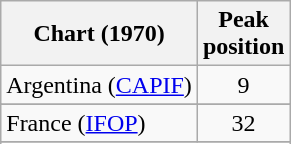<table class="wikitable">
<tr>
<th>Chart (1970)</th>
<th>Peak<br>position</th>
</tr>
<tr>
<td>Argentina (<a href='#'>CAPIF</a>)</td>
<td align="center">9</td>
</tr>
<tr>
</tr>
<tr>
</tr>
<tr>
</tr>
<tr>
<td>France (<a href='#'>IFOP</a>)</td>
<td align="center">32</td>
</tr>
<tr>
</tr>
<tr>
</tr>
<tr>
</tr>
<tr>
</tr>
<tr>
</tr>
</table>
